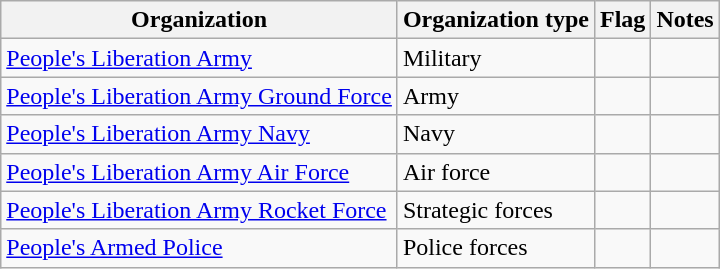<table class="wikitable">
<tr>
<th>Organization</th>
<th>Organization type</th>
<th>Flag</th>
<th>Notes</th>
</tr>
<tr>
<td><a href='#'>People's Liberation Army</a></td>
<td>Military</td>
<td></td>
<td></td>
</tr>
<tr>
<td><a href='#'>People's Liberation Army Ground Force</a></td>
<td>Army</td>
<td></td>
<td></td>
</tr>
<tr>
<td><a href='#'>People's Liberation Army Navy</a></td>
<td>Navy</td>
<td></td>
<td></td>
</tr>
<tr>
<td><a href='#'>People's Liberation Army Air Force</a></td>
<td>Air force</td>
<td></td>
<td></td>
</tr>
<tr>
<td><a href='#'>People's Liberation Army Rocket Force</a></td>
<td>Strategic forces</td>
<td></td>
<td></td>
</tr>
<tr>
<td><a href='#'>People's Armed Police</a></td>
<td>Police forces</td>
<td></td>
<td></td>
</tr>
</table>
